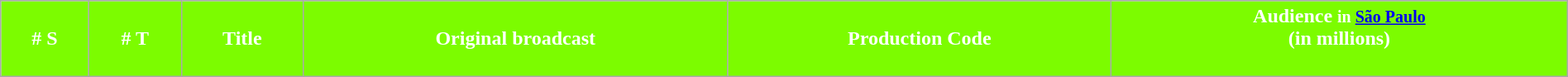<table class="wikitable plainrowheaders" style="width: 100%;">
<tr>
<th style="color:#fff; background:#7cfc00;"># S</th>
<th style="color:#fff; background:#7cfc00;"># T</th>
<th style="color:#fff; background:#7cfc00;">Title</th>
<th style="color:#fff; background:#7cfc00;">Original broadcast</th>
<th style="color:#fff; background:#7cfc00;">Production Code</th>
<th style="color:#fff; background:#7cfc00;">Audience <small>in <a href='#'>São Paulo</a></small> <br>(in millions)<br><br>




















</th>
</tr>
</table>
